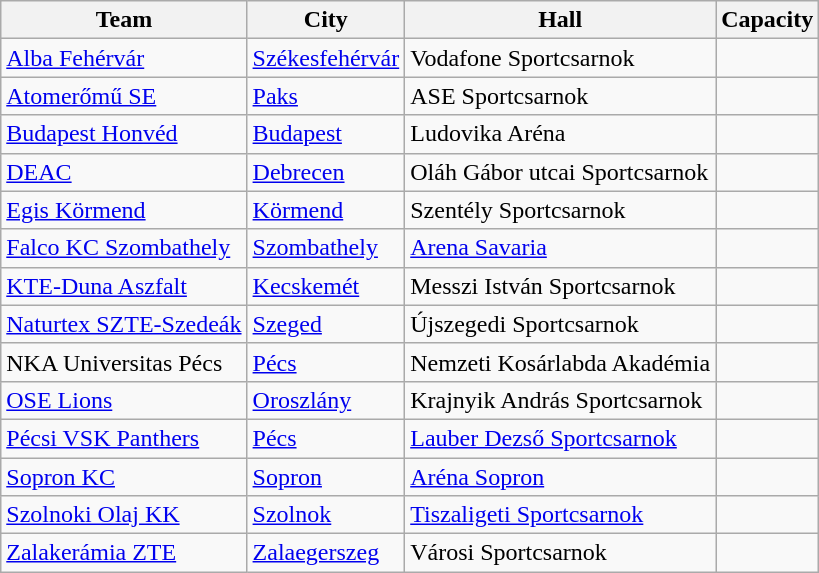<table class="wikitable sortable" style="margin:1em 2em 1em 1em;">
<tr>
<th>Team</th>
<th>City</th>
<th>Hall</th>
<th>Capacity</th>
</tr>
<tr>
<td><a href='#'>Alba Fehérvár</a></td>
<td><a href='#'>Székesfehérvár</a></td>
<td>Vodafone Sportcsarnok</td>
<td></td>
</tr>
<tr>
<td><a href='#'>Atomerőmű SE</a></td>
<td><a href='#'>Paks</a></td>
<td>ASE Sportcsarnok</td>
<td></td>
</tr>
<tr>
<td><a href='#'>Budapest Honvéd</a></td>
<td><a href='#'>Budapest</a></td>
<td>Ludovika Aréna</td>
<td></td>
</tr>
<tr>
<td><a href='#'>DEAC</a></td>
<td><a href='#'>Debrecen</a></td>
<td>Oláh Gábor utcai Sportcsarnok</td>
<td></td>
</tr>
<tr>
<td><a href='#'>Egis Körmend</a></td>
<td><a href='#'>Körmend</a></td>
<td>Szentély Sportcsarnok</td>
<td></td>
</tr>
<tr>
<td><a href='#'>Falco KC Szombathely</a></td>
<td><a href='#'>Szombathely</a></td>
<td><a href='#'>Arena Savaria</a></td>
<td></td>
</tr>
<tr>
<td><a href='#'>KTE-Duna Aszfalt</a></td>
<td><a href='#'>Kecskemét</a></td>
<td>Messzi István Sportcsarnok</td>
<td></td>
</tr>
<tr>
<td><a href='#'>Naturtex SZTE-Szedeák</a></td>
<td><a href='#'>Szeged</a></td>
<td>Újszegedi Sportcsarnok</td>
<td></td>
</tr>
<tr>
<td>NKA Universitas Pécs</td>
<td><a href='#'>Pécs</a></td>
<td>Nemzeti Kosárlabda Akadémia</td>
<td></td>
</tr>
<tr>
<td><a href='#'>OSE Lions</a></td>
<td><a href='#'>Oroszlány</a></td>
<td>Krajnyik András Sportcsarnok</td>
<td></td>
</tr>
<tr>
<td><a href='#'>Pécsi VSK Panthers</a></td>
<td><a href='#'>Pécs</a></td>
<td><a href='#'>Lauber Dezső Sportcsarnok</a></td>
<td></td>
</tr>
<tr>
<td><a href='#'>Sopron KC</a></td>
<td><a href='#'>Sopron</a></td>
<td><a href='#'>Aréna Sopron</a></td>
<td></td>
</tr>
<tr>
<td><a href='#'>Szolnoki Olaj KK</a></td>
<td><a href='#'>Szolnok</a></td>
<td><a href='#'>Tiszaligeti Sportcsarnok</a></td>
<td></td>
</tr>
<tr>
<td><a href='#'>Zalakerámia ZTE</a></td>
<td><a href='#'>Zalaegerszeg</a></td>
<td>Városi Sportcsarnok</td>
<td></td>
</tr>
</table>
